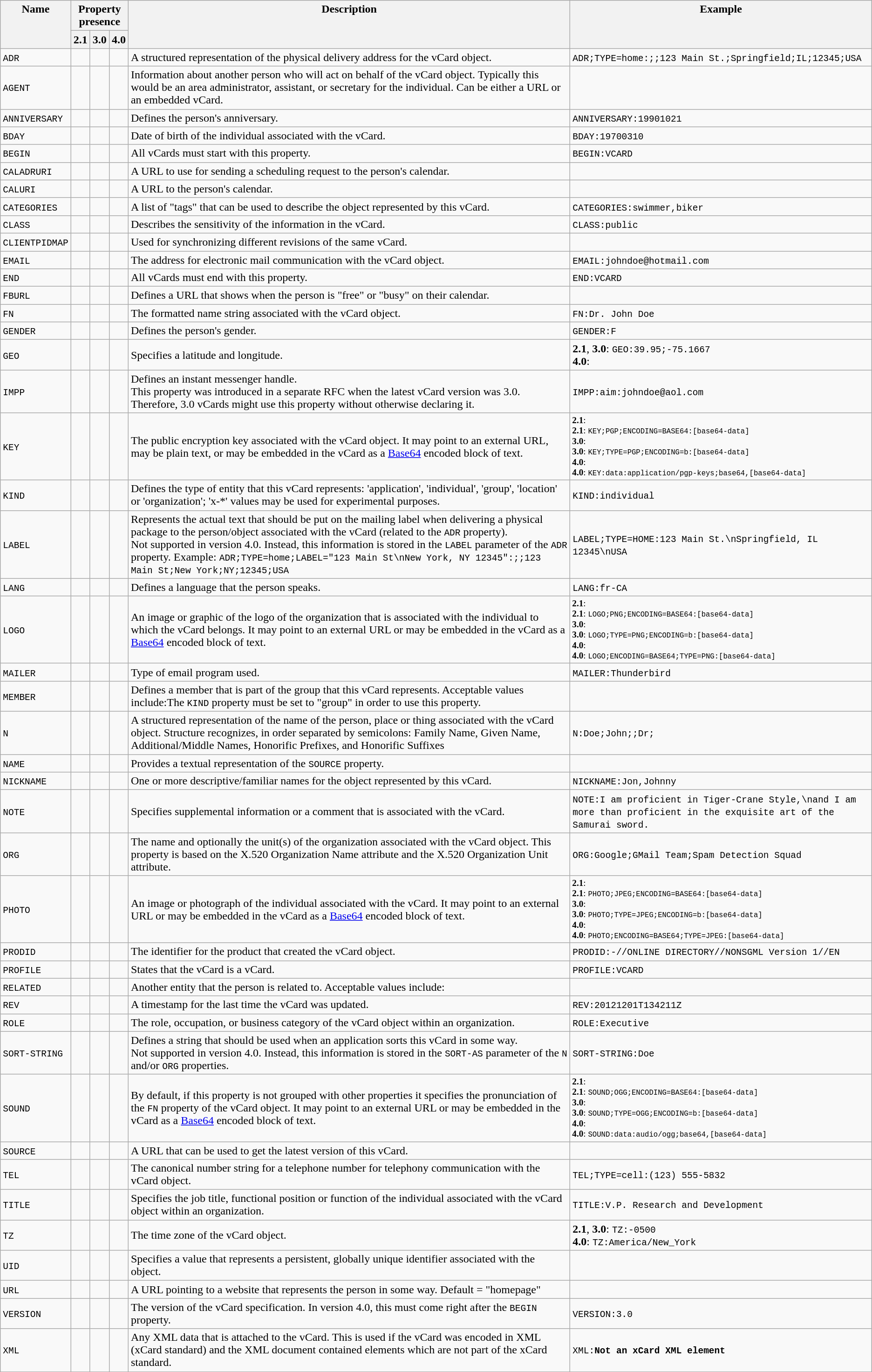<table class="wikitable sortable">
<tr style="vertical-align:top;">
<th rowspan="2" width="50">Name</th>
<th colspan="3">Property presence</th>
<th rowspan="2">Description</th>
<th rowspan="2">Example</th>
</tr>
<tr>
<th width="20"> 2.1</th>
<th width="20"> 3.0</th>
<th width="20"> 4.0</th>
</tr>
<tr>
<td><code>ADR</code></td>
<td></td>
<td></td>
<td></td>
<td>A structured representation of the physical delivery address for the vCard object.</td>
<td><code>ADR;TYPE=home:;;123 Main St.;Springfield;IL;12345;USA</code></td>
</tr>
<tr>
<td><code>AGENT</code></td>
<td></td>
<td></td>
<td></td>
<td>Information about another person who will act on behalf of the vCard object. Typically this would be an area administrator, assistant, or secretary for the individual.  Can be either a URL or an embedded vCard.</td>
<td><code></code></td>
</tr>
<tr>
<td><code>ANNIVERSARY</code></td>
<td></td>
<td></td>
<td></td>
<td>Defines the person's anniversary.</td>
<td><code>ANNIVERSARY:19901021</code></td>
</tr>
<tr>
<td><code>BDAY</code></td>
<td></td>
<td></td>
<td></td>
<td>Date of birth of the individual associated with the vCard.</td>
<td><code>BDAY:19700310</code></td>
</tr>
<tr>
<td><code>BEGIN</code></td>
<td></td>
<td></td>
<td></td>
<td>All vCards must start with this property.</td>
<td><code>BEGIN:VCARD</code></td>
</tr>
<tr>
<td><code>CALADRURI</code></td>
<td></td>
<td></td>
<td></td>
<td>A URL to use for sending a scheduling request to the person's calendar.</td>
<td><code></code></td>
</tr>
<tr>
<td><code>CALURI</code></td>
<td></td>
<td></td>
<td></td>
<td>A URL to the person's calendar.</td>
<td><code></code></td>
</tr>
<tr>
<td><code>CATEGORIES</code></td>
<td></td>
<td></td>
<td></td>
<td>A list of "tags" that can be used to describe the object represented by this vCard.</td>
<td><code>CATEGORIES:swimmer,biker</code></td>
</tr>
<tr>
<td><code>CLASS</code></td>
<td></td>
<td></td>
<td></td>
<td>Describes the sensitivity of the information in the vCard.</td>
<td><code>CLASS:public</code></td>
</tr>
<tr>
<td><code>CLIENTPIDMAP</code></td>
<td></td>
<td></td>
<td></td>
<td>Used for synchronizing different revisions of the same vCard.</td>
<td><code></code></td>
</tr>
<tr>
<td><code>EMAIL</code></td>
<td></td>
<td></td>
<td></td>
<td>The address for electronic mail communication with the vCard object.</td>
<td><code>EMAIL:johndoe@hotmail.com</code></td>
</tr>
<tr>
<td><code>END</code></td>
<td></td>
<td></td>
<td></td>
<td>All vCards must end with this property.</td>
<td><code>END:VCARD</code></td>
</tr>
<tr>
<td><code>FBURL</code></td>
<td></td>
<td></td>
<td></td>
<td>Defines a URL that shows when the person is "free" or "busy" on their calendar.</td>
<td><code></code></td>
</tr>
<tr>
<td><code>FN</code></td>
<td></td>
<td></td>
<td></td>
<td>The formatted name string associated with the vCard object.</td>
<td><code>FN:Dr. John Doe</code></td>
</tr>
<tr>
<td><code>GENDER</code></td>
<td></td>
<td></td>
<td></td>
<td>Defines the person's gender.</td>
<td><code>GENDER:F</code></td>
</tr>
<tr>
<td><code>GEO</code></td>
<td></td>
<td></td>
<td></td>
<td>Specifies a latitude and longitude.</td>
<td><strong>2.1</strong>, <strong>3.0</strong>: <code>GEO:39.95;-75.1667</code><br><strong>4.0</strong>: <code></code></td>
</tr>
<tr>
<td><code>IMPP</code></td>
<td></td>
<td></td>
<td></td>
<td>Defines an instant messenger handle.<br>This property was introduced in a separate RFC when the latest vCard version was 3.0.  Therefore, 3.0 vCards might use this property without otherwise declaring it.</td>
<td><code>IMPP:aim:johndoe@aol.com</code></td>
</tr>
<tr>
<td><code>KEY</code></td>
<td></td>
<td></td>
<td></td>
<td>The public encryption key associated with the vCard object.  It may point to an external URL, may be plain text, or may be embedded in the vCard as a <a href='#'>Base64</a> encoded block of text.</td>
<td style="font-size:0.8em"><strong>2.1</strong>: <code></code><br><strong>2.1</strong>: <code>KEY;PGP;ENCODING=BASE64:[base64-data]</code><br><strong>3.0</strong>: <code></code><br><strong>3.0</strong>: <code>KEY;TYPE=PGP;ENCODING=b:[base64-data]</code><br><strong>4.0</strong>: <code></code><br><strong>4.0</strong>: <code>KEY:data:application/pgp-keys;base64,[base64-data]</code></td>
</tr>
<tr>
<td><code>KIND</code></td>
<td></td>
<td></td>
<td></td>
<td>Defines the type of entity that this vCard represents: 'application', 'individual', 'group', 'location' or 'organization'; 'x-*' values may be used for experimental purposes.</td>
<td><code>KIND:individual</code></td>
</tr>
<tr>
<td><code>LABEL</code></td>
<td></td>
<td></td>
<td></td>
<td>Represents the actual text that should be put on the mailing label when delivering a physical package to the person/object associated with the vCard (related to the <code>ADR</code> property).<br>Not supported in version 4.0.  Instead, this information is stored in the <code>LABEL</code> parameter of the <code>ADR</code> property. Example: <code>ADR;TYPE=home;LABEL="123 Main St\nNew York, NY 12345":;;123 Main St;New York;NY;12345;USA</code></td>
<td><code>LABEL;TYPE=HOME:123 Main St.\nSpringfield, IL 12345\nUSA</code></td>
</tr>
<tr>
<td><code>LANG</code></td>
<td></td>
<td></td>
<td></td>
<td>Defines a language that the person speaks.</td>
<td><code>LANG:fr-CA</code></td>
</tr>
<tr>
<td><code>LOGO</code></td>
<td></td>
<td></td>
<td></td>
<td>An image or graphic of the logo of the organization that is associated with the individual to which the vCard belongs.  It may point to an external URL or may be embedded in the vCard as a <a href='#'>Base64</a> encoded block of text.</td>
<td style="font-size:0.8em"><strong>2.1</strong>: <code></code><br><strong>2.1</strong>: <code>LOGO;PNG;ENCODING=BASE64:[base64-data]</code><br><strong>3.0</strong>: <code></code><br><strong>3.0</strong>: <code>LOGO;TYPE=PNG;ENCODING=b:[base64-data]</code><br><strong>4.0</strong>: <code></code><br><strong>4.0</strong>: <code>LOGO;ENCODING=BASE64;TYPE=PNG:[base64-data]</code></td>
</tr>
<tr>
<td><code>MAILER</code></td>
<td></td>
<td></td>
<td></td>
<td>Type of email program used.</td>
<td><code>MAILER:Thunderbird</code></td>
</tr>
<tr>
<td><code>MEMBER</code></td>
<td></td>
<td></td>
<td></td>
<td>Defines a member that is part of the group that this vCard represents.  Acceptable values include:The <code>KIND</code> property must be set to "group" in order to use this property.</td>
<td><code></code></td>
</tr>
<tr>
<td><code>N</code></td>
<td></td>
<td></td>
<td></td>
<td>A structured representation of the name of the person, place or thing associated with the vCard object. Structure recognizes, in order separated by semicolons: Family Name, Given Name, Additional/Middle Names, Honorific Prefixes, and Honorific Suffixes</td>
<td><code>N:Doe;John;;Dr;</code></td>
</tr>
<tr>
<td><code>NAME</code></td>
<td></td>
<td></td>
<td></td>
<td>Provides a textual representation of the <code>SOURCE</code> property.</td>
<td></td>
</tr>
<tr>
<td><code>NICKNAME</code></td>
<td></td>
<td></td>
<td></td>
<td>One or more descriptive/familiar names for the object represented by this vCard.</td>
<td><code>NICKNAME:Jon,Johnny</code></td>
</tr>
<tr>
<td><code>NOTE</code></td>
<td></td>
<td></td>
<td></td>
<td>Specifies supplemental information or a comment that is associated with the vCard.</td>
<td><code>NOTE:I am proficient in Tiger-Crane Style,\nand I am more than proficient in the exquisite art of the Samurai sword.</code></td>
</tr>
<tr>
<td><code>ORG</code></td>
<td></td>
<td></td>
<td></td>
<td>The name and optionally the unit(s) of the organization associated with the vCard object. This property is based on the X.520 Organization Name attribute and the X.520 Organization Unit attribute.</td>
<td><code>ORG:Google;GMail Team;Spam Detection Squad</code></td>
</tr>
<tr>
<td><code>PHOTO</code></td>
<td></td>
<td></td>
<td></td>
<td>An image or photograph of the individual associated with the vCard.  It may point to an external URL or may be embedded in the vCard as a <a href='#'>Base64</a> encoded block of text.</td>
<td style="font-size:0.8em"><strong>2.1</strong>: <code></code><br><strong>2.1</strong>: <code>PHOTO;JPEG;ENCODING=BASE64:[base64-data]</code><br><strong>3.0</strong>: <code></code><br><strong>3.0</strong>: <code>PHOTO;TYPE=JPEG;ENCODING=b:[base64-data]</code><br><strong>4.0</strong>: <code></code><br><strong>4.0</strong>: <code>PHOTO;ENCODING=BASE64;TYPE=JPEG:[base64-data]</code></td>
</tr>
<tr>
<td><code>PRODID</code></td>
<td></td>
<td></td>
<td></td>
<td>The identifier for the product that created the vCard object.</td>
<td><code>PRODID:-//ONLINE DIRECTORY//NONSGML Version 1//EN</code></td>
</tr>
<tr>
<td><code>PROFILE</code></td>
<td></td>
<td></td>
<td></td>
<td>States that the vCard is a vCard.</td>
<td><code>PROFILE:VCARD</code></td>
</tr>
<tr>
<td><code>RELATED</code></td>
<td></td>
<td></td>
<td></td>
<td>Another entity that the person is related to.  Acceptable values include:</td>
<td><code></code></td>
</tr>
<tr>
<td><code>REV</code></td>
<td></td>
<td></td>
<td></td>
<td>A timestamp for the last time the vCard was updated.</td>
<td><code>REV:20121201T134211Z</code></td>
</tr>
<tr>
<td><code>ROLE</code></td>
<td></td>
<td></td>
<td></td>
<td>The role, occupation, or business category of the vCard object within an organization.</td>
<td><code>ROLE:Executive</code></td>
</tr>
<tr>
<td><code>SORT-STRING</code></td>
<td></td>
<td></td>
<td></td>
<td>Defines a string that should be used when an application sorts this vCard in some way.<br>Not supported in version 4.0.  Instead, this information is stored in the <code>SORT-AS</code> parameter of the <code>N</code> and/or <code>ORG</code> properties.</td>
<td><code>SORT-STRING:Doe</code></td>
</tr>
<tr>
<td><code>SOUND</code></td>
<td></td>
<td></td>
<td></td>
<td>By default, if this property is not grouped with other properties it specifies the pronunciation of the <code>FN</code> property of the vCard object.  It may point to an external URL or may be embedded in the vCard as a <a href='#'>Base64</a> encoded block of text.</td>
<td style="font-size:0.8em"><strong>2.1</strong>: <code></code><br><strong>2.1</strong>: <code>SOUND;OGG;ENCODING=BASE64:[base64-data]</code><br><strong>3.0</strong>: <code></code><br><strong>3.0</strong>: <code>SOUND;TYPE=OGG;ENCODING=b:[base64-data]</code><br><strong>4.0</strong>: <code></code><br><strong>4.0</strong>: <code>SOUND:data:audio/ogg;base64,[base64-data]</code></td>
</tr>
<tr>
<td><code>SOURCE</code></td>
<td></td>
<td></td>
<td></td>
<td>A URL that can be used to get the latest version of this vCard.</td>
<td><code></code></td>
</tr>
<tr>
<td><code>TEL</code></td>
<td></td>
<td></td>
<td></td>
<td>The canonical number string for a telephone number for telephony communication with the vCard object.</td>
<td><code>TEL;TYPE=cell:(123) 555-5832</code></td>
</tr>
<tr>
<td><code>TITLE</code></td>
<td></td>
<td></td>
<td></td>
<td>Specifies the job title, functional position or function of the individual associated with the vCard object within an organization.</td>
<td><code>TITLE:V.P. Research and Development</code></td>
</tr>
<tr>
<td><code>TZ</code></td>
<td></td>
<td></td>
<td></td>
<td>The time zone of the vCard object.</td>
<td><strong>2.1</strong>, <strong>3.0</strong>: <code>TZ:-0500</code><br><strong>4.0</strong>: <code>TZ:America/New_York</code></td>
</tr>
<tr>
<td><code>UID</code></td>
<td></td>
<td></td>
<td></td>
<td>Specifies a value that represents a persistent, globally unique identifier associated with the object.</td>
<td><code></code></td>
</tr>
<tr>
<td><code>URL</code></td>
<td></td>
<td></td>
<td></td>
<td>A URL pointing to a website that represents the person in some way. Default = "homepage"</td>
<td><code></code></td>
</tr>
<tr>
<td><code>VERSION</code></td>
<td></td>
<td></td>
<td></td>
<td>The version of the vCard specification.  In version 4.0, this must come right after the <code>BEGIN</code> property.</td>
<td><code>VERSION:3.0</code></td>
</tr>
<tr>
<td><code>XML</code></td>
<td></td>
<td></td>
<td></td>
<td>Any XML data that is attached to the vCard. This is used if the vCard was encoded in XML (xCard standard) and the XML document contained elements which are not part of the xCard standard.</td>
<td><code>XML:<b>Not an xCard XML element</b></code></td>
</tr>
<tr>
</tr>
</table>
